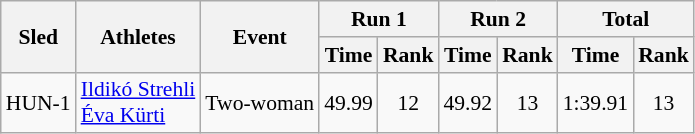<table class="wikitable" border="1" style="font-size:90%">
<tr>
<th rowspan="2">Sled</th>
<th rowspan="2">Athletes</th>
<th rowspan="2">Event</th>
<th colspan="2">Run 1</th>
<th colspan="2">Run 2</th>
<th colspan="2">Total</th>
</tr>
<tr>
<th>Time</th>
<th>Rank</th>
<th>Time</th>
<th>Rank</th>
<th>Time</th>
<th>Rank</th>
</tr>
<tr>
<td align="center">HUN-1</td>
<td><a href='#'>Ildikó Strehli</a><br><a href='#'>Éva Kürti</a></td>
<td>Two-woman</td>
<td align="center">49.99</td>
<td align="center">12</td>
<td align="center">49.92</td>
<td align="center">13</td>
<td align="center">1:39.91</td>
<td align="center">13</td>
</tr>
</table>
